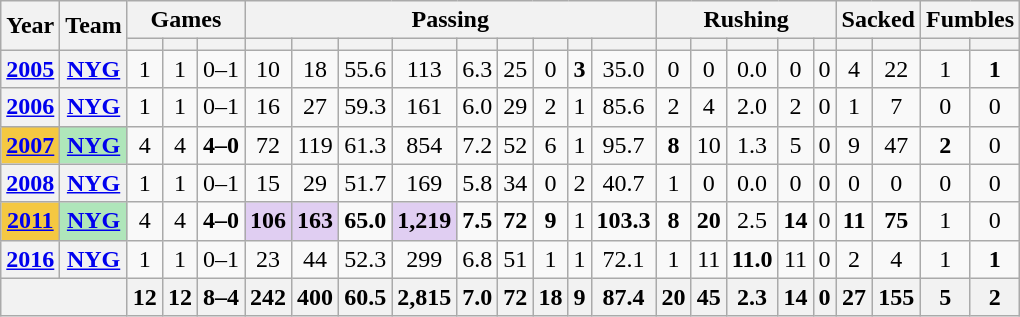<table class="wikitable" style="text-align:center">
<tr>
<th rowspan="2">Year</th>
<th rowspan="2">Team</th>
<th colspan="3">Games</th>
<th colspan="9">Passing</th>
<th colspan="5">Rushing</th>
<th colspan="2">Sacked</th>
<th colspan="2">Fumbles</th>
</tr>
<tr>
<th></th>
<th></th>
<th></th>
<th></th>
<th></th>
<th></th>
<th></th>
<th></th>
<th></th>
<th></th>
<th></th>
<th></th>
<th></th>
<th></th>
<th></th>
<th></th>
<th></th>
<th></th>
<th></th>
<th></th>
<th></th>
</tr>
<tr>
<th><a href='#'>2005</a></th>
<th><a href='#'>NYG</a></th>
<td>1</td>
<td>1</td>
<td>0–1</td>
<td>10</td>
<td>18</td>
<td>55.6</td>
<td>113</td>
<td>6.3</td>
<td>25</td>
<td>0</td>
<td><strong>3</strong></td>
<td>35.0</td>
<td>0</td>
<td>0</td>
<td>0.0</td>
<td>0</td>
<td>0</td>
<td>4</td>
<td>22</td>
<td>1</td>
<td><strong>1</strong></td>
</tr>
<tr>
<th><a href='#'>2006</a></th>
<th><a href='#'>NYG</a></th>
<td>1</td>
<td>1</td>
<td>0–1</td>
<td>16</td>
<td>27</td>
<td>59.3</td>
<td>161</td>
<td>6.0</td>
<td>29</td>
<td>2</td>
<td>1</td>
<td>85.6</td>
<td>2</td>
<td>4</td>
<td>2.0</td>
<td>2</td>
<td>0</td>
<td>1</td>
<td>7</td>
<td>0</td>
<td>0</td>
</tr>
<tr>
<th style="background:#f4c842;"><a href='#'>2007</a></th>
<th style="background:#afe6ba;"><a href='#'>NYG</a></th>
<td>4</td>
<td>4</td>
<td><strong>4–0</strong></td>
<td>72</td>
<td>119</td>
<td>61.3</td>
<td>854</td>
<td>7.2</td>
<td>52</td>
<td>6</td>
<td>1</td>
<td>95.7</td>
<td><strong>8</strong></td>
<td>10</td>
<td>1.3</td>
<td>5</td>
<td>0</td>
<td>9</td>
<td>47</td>
<td><strong>2</strong></td>
<td>0</td>
</tr>
<tr>
<th><a href='#'>2008</a></th>
<th><a href='#'>NYG</a></th>
<td>1</td>
<td>1</td>
<td>0–1</td>
<td>15</td>
<td>29</td>
<td>51.7</td>
<td>169</td>
<td>5.8</td>
<td>34</td>
<td>0</td>
<td>2</td>
<td>40.7</td>
<td>1</td>
<td>0</td>
<td>0.0</td>
<td>0</td>
<td>0</td>
<td>0</td>
<td>0</td>
<td>0</td>
<td>0</td>
</tr>
<tr>
<th style="background:#f4c842;"><a href='#'>2011</a></th>
<th style="background:#afe6ba;"><a href='#'>NYG</a></th>
<td>4</td>
<td>4</td>
<td><strong>4–0</strong></td>
<td style="background:#e0cef2;"><strong>106</strong></td>
<td style="background:#e0cef2;"><strong>163</strong></td>
<td><strong>65.0</strong></td>
<td style="background:#e0cef2;"><strong>1,219</strong></td>
<td><strong>7.5</strong></td>
<td><strong>72</strong></td>
<td><strong>9</strong></td>
<td>1</td>
<td><strong>103.3</strong></td>
<td><strong>8</strong></td>
<td><strong>20</strong></td>
<td>2.5</td>
<td><strong>14</strong></td>
<td>0</td>
<td><strong>11</strong></td>
<td><strong>75</strong></td>
<td>1</td>
<td>0</td>
</tr>
<tr>
<th><a href='#'>2016</a></th>
<th><a href='#'>NYG</a></th>
<td>1</td>
<td>1</td>
<td>0–1</td>
<td>23</td>
<td>44</td>
<td>52.3</td>
<td>299</td>
<td>6.8</td>
<td>51</td>
<td>1</td>
<td>1</td>
<td>72.1</td>
<td>1</td>
<td>11</td>
<td><strong>11.0</strong></td>
<td>11</td>
<td>0</td>
<td>2</td>
<td>4</td>
<td>1</td>
<td><strong>1</strong></td>
</tr>
<tr>
<th colspan="2"></th>
<th>12</th>
<th>12</th>
<th>8–4</th>
<th>242</th>
<th>400</th>
<th>60.5</th>
<th>2,815</th>
<th>7.0</th>
<th>72</th>
<th>18</th>
<th>9</th>
<th>87.4</th>
<th>20</th>
<th>45</th>
<th>2.3</th>
<th>14</th>
<th>0</th>
<th>27</th>
<th>155</th>
<th>5</th>
<th>2</th>
</tr>
</table>
